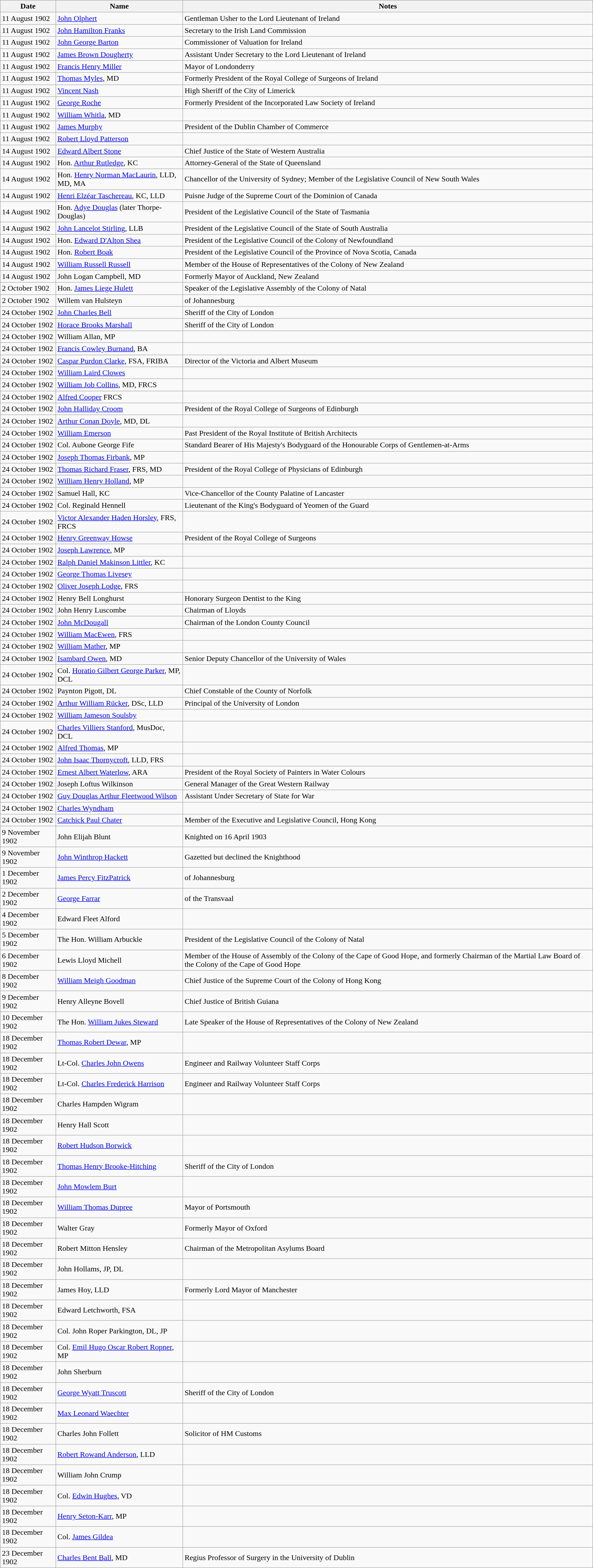<table class="wikitable">
<tr>
<th>Date</th>
<th>Name</th>
<th>Notes</th>
</tr>
<tr>
<td>11 August 1902</td>
<td><a href='#'>John Olphert</a></td>
<td>Gentleman Usher to the Lord Lieutenant of  Ireland</td>
</tr>
<tr>
<td>11 August 1902</td>
<td><a href='#'>John Hamilton Franks</a></td>
<td>Secretary to the Irish Land Commission</td>
</tr>
<tr>
<td>11 August 1902</td>
<td><a href='#'>John George Barton</a></td>
<td>Commissioner of Valuation for Ireland</td>
</tr>
<tr>
<td>11 August 1902</td>
<td><a href='#'>James Brown Dougherty</a></td>
<td>Assistant Under Secretary to the Lord Lieutenant of Ireland</td>
</tr>
<tr>
<td>11 August 1902</td>
<td><a href='#'>Francis Henry Miller</a></td>
<td>Mayor of Londonderry</td>
</tr>
<tr>
<td>11 August 1902</td>
<td><a href='#'>Thomas Myles</a>, MD</td>
<td>Formerly President of the Royal College of Surgeons of Ireland</td>
</tr>
<tr>
<td>11 August 1902</td>
<td><a href='#'>Vincent Nash</a></td>
<td>High Sheriff of the City of Limerick</td>
</tr>
<tr>
<td>11 August 1902</td>
<td><a href='#'>George Roche</a></td>
<td>Formerly President of the Incorporated Law Society of Ireland</td>
</tr>
<tr>
<td>11 August 1902</td>
<td><a href='#'>William Whitla</a>, MD</td>
<td></td>
</tr>
<tr>
<td>11 August 1902</td>
<td><a href='#'>James Murphy</a></td>
<td>President of the Dublin Chamber of Commerce</td>
</tr>
<tr>
<td>11 August 1902</td>
<td><a href='#'>Robert Lloyd Patterson</a></td>
<td></td>
</tr>
<tr>
<td>14 August 1902</td>
<td><a href='#'>Edward Albert Stone</a></td>
<td>Chief Justice of the State of Western Australia</td>
</tr>
<tr>
<td>14 August 1902</td>
<td>Hon. <a href='#'>Arthur Rutledge</a>, KC</td>
<td>Attorney-General of the State of Queensland</td>
</tr>
<tr>
<td>14 August 1902</td>
<td>Hon. <a href='#'>Henry Norman MacLaurin</a>, LLD, MD, MA</td>
<td>Chancellor of the University of Sydney; Member of the Legislative Council  of New South Wales</td>
</tr>
<tr>
<td>14 August 1902</td>
<td><a href='#'>Henri Elzéar Taschereau</a>, KC, LLD</td>
<td>Puisne Judge of the Supreme Court of the Dominion of Canada</td>
</tr>
<tr>
<td>14 August 1902</td>
<td>Hon. <a href='#'>Adye Douglas</a> (later Thorpe-Douglas)</td>
<td>President of the Legislative Council of the State of Tasmania</td>
</tr>
<tr>
<td>14 August 1902</td>
<td><a href='#'>John Lancelot Stirling</a>, LLB</td>
<td>President of the Legislative Council of the State of South Australia</td>
</tr>
<tr>
<td>14 August 1902</td>
<td>Hon. <a href='#'>Edward D'Alton Shea</a></td>
<td>President of the Legislative Council of the Colony of Newfoundland</td>
</tr>
<tr>
<td>14 August 1902</td>
<td>Hon. <a href='#'>Robert Boak</a></td>
<td>President of the Legislative Council of the Province of Nova Scotia,  Canada</td>
</tr>
<tr>
<td>14 August 1902</td>
<td><a href='#'>William Russell Russell</a></td>
<td>Member of the House of Representatives of the Colony of New Zealand</td>
</tr>
<tr>
<td>14 August 1902</td>
<td>John Logan Campbell, MD</td>
<td>Formerly Mayor of Auckland, New Zealand</td>
</tr>
<tr>
<td>2 October 1902</td>
<td>Hon. <a href='#'>James Liege Hulett</a></td>
<td>Speaker of the Legislative Assembly of the Colony of Natal</td>
</tr>
<tr>
<td>2 October 1902</td>
<td>Willem van Hulsteyn</td>
<td>of Johannesburg</td>
</tr>
<tr>
<td>24 October 1902</td>
<td><a href='#'>John Charles Bell</a></td>
<td>Sheriff of the City of London</td>
</tr>
<tr>
<td>24 October 1902</td>
<td><a href='#'>Horace Brooks Marshall</a></td>
<td>Sheriff of the City of London</td>
</tr>
<tr>
<td>24 October 1902</td>
<td>William Allan, MP</td>
<td></td>
</tr>
<tr>
<td>24 October 1902</td>
<td><a href='#'>Francis Cowley Burnand</a>, BA</td>
<td></td>
</tr>
<tr>
<td>24 October 1902</td>
<td><a href='#'>Caspar Purdon Clarke</a>, FSA, FRIBA</td>
<td>Director of the Victoria and Albert Museum</td>
</tr>
<tr>
<td>24 October 1902</td>
<td><a href='#'>William Laird Clowes</a></td>
<td></td>
</tr>
<tr>
<td>24 October 1902</td>
<td><a href='#'>William Job Collins</a>, MD, FRCS</td>
<td></td>
</tr>
<tr>
<td>24 October 1902</td>
<td><a href='#'>Alfred Cooper</a> FRCS</td>
<td></td>
</tr>
<tr>
<td>24 October 1902</td>
<td><a href='#'>John Halliday Croom</a></td>
<td>President of the Royal College of Surgeons of Edinburgh</td>
</tr>
<tr>
<td>24 October 1902</td>
<td><a href='#'>Arthur Conan Doyle</a>, MD, DL</td>
<td></td>
</tr>
<tr>
<td>24 October 1902</td>
<td><a href='#'>William Emerson</a></td>
<td>Past President of the Royal Institute of British Architects</td>
</tr>
<tr>
<td>24 October 1902</td>
<td>Col. Aubone George Fife</td>
<td>Standard Bearer of His Majesty's Bodyguard of the Honourable Corps of  Gentlemen-at-Arms</td>
</tr>
<tr>
<td>24 October 1902</td>
<td><a href='#'>Joseph Thomas Firbank</a>, MP</td>
<td></td>
</tr>
<tr>
<td>24 October 1902</td>
<td><a href='#'>Thomas Richard Fraser</a>, FRS, MD</td>
<td>President of the Royal College of Physicians of Edinburgh</td>
</tr>
<tr>
<td>24 October 1902</td>
<td><a href='#'>William Henry Holland</a>, MP</td>
<td></td>
</tr>
<tr>
<td>24 October 1902</td>
<td>Samuel Hall, KC</td>
<td>Vice-Chancellor of the County Palatine of Lancaster</td>
</tr>
<tr>
<td>24 October 1902</td>
<td>Col. Reginald Hennell</td>
<td>Lieutenant of the King's Bodyguard of Yeomen of the Guard</td>
</tr>
<tr>
<td>24 October 1902</td>
<td><a href='#'>Victor Alexander Haden Horsley</a>, FRS, FRCS</td>
<td></td>
</tr>
<tr>
<td>24 October 1902</td>
<td><a href='#'>Henry Greenway Howse</a></td>
<td>President of the Royal College of Surgeons</td>
</tr>
<tr>
<td>24 October 1902</td>
<td><a href='#'>Joseph Lawrence</a>, MP</td>
<td></td>
</tr>
<tr>
<td>24 October 1902</td>
<td><a href='#'>Ralph Daniel Makinson Littler</a>, KC</td>
<td></td>
</tr>
<tr>
<td>24 October 1902</td>
<td><a href='#'>George Thomas Livesey</a></td>
<td></td>
</tr>
<tr>
<td>24 October 1902</td>
<td><a href='#'>Oliver Joseph Lodge</a>, FRS</td>
<td></td>
</tr>
<tr>
<td>24 October 1902</td>
<td>Henry Bell Longhurst</td>
<td>Honorary Surgeon Dentist to the King</td>
</tr>
<tr>
<td>24 October 1902</td>
<td>John Henry Luscombe</td>
<td>Chairman of Lloyds</td>
</tr>
<tr>
<td>24 October 1902</td>
<td><a href='#'>John McDougall</a></td>
<td>Chairman of the London County Council</td>
</tr>
<tr>
<td>24 October 1902</td>
<td><a href='#'>William MacEwen</a>, FRS</td>
<td></td>
</tr>
<tr>
<td>24 October 1902</td>
<td><a href='#'>William Mather</a>, MP</td>
<td></td>
</tr>
<tr>
<td>24 October 1902</td>
<td><a href='#'>Isambard Owen</a>, MD</td>
<td>Senior Deputy Chancellor of the University of Wales</td>
</tr>
<tr>
<td>24 October 1902</td>
<td>Col. <a href='#'>Horatio Gilbert George Parker</a>, MP, DCL</td>
<td></td>
</tr>
<tr>
<td>24 October 1902</td>
<td>Paynton Pigott, DL</td>
<td>Chief Constable of the County of Norfolk</td>
</tr>
<tr>
<td>24 October 1902</td>
<td><a href='#'>Arthur William Rücker</a>, DSc, LLD</td>
<td>Principal of the University of London</td>
</tr>
<tr>
<td>24 October 1902</td>
<td><a href='#'>William Jameson Soulsby</a></td>
<td></td>
</tr>
<tr>
<td>24 October 1902</td>
<td><a href='#'>Charles Villiers Stanford</a>, MusDoc, DCL</td>
<td></td>
</tr>
<tr>
<td>24 October 1902</td>
<td><a href='#'>Alfred Thomas</a>, MP</td>
<td></td>
</tr>
<tr>
<td>24 October 1902</td>
<td><a href='#'>John Isaac Thornycroft</a>, LLD, FRS</td>
<td></td>
</tr>
<tr>
<td>24 October 1902</td>
<td><a href='#'>Ernest Albert Waterlow</a>, ARA</td>
<td>President of the Royal Society of Painters in Water Colours</td>
</tr>
<tr>
<td>24 October 1902</td>
<td>Joseph Loftus Wilkinson</td>
<td>General Manager of the Great Western Railway</td>
</tr>
<tr>
<td>24 October 1902</td>
<td><a href='#'>Guy Douglas Arthur Fleetwood Wilson</a></td>
<td>Assistant Under Secretary of State for War</td>
</tr>
<tr>
<td>24 October 1902</td>
<td><a href='#'>Charles Wyndham</a></td>
<td></td>
</tr>
<tr>
<td>24 October 1902</td>
<td><a href='#'>Catchick Paul Chater</a></td>
<td>Member of the Executive and Legislative Council, Hong Kong</td>
</tr>
<tr>
<td>9 November 1902</td>
<td>John Elijah Blunt</td>
<td>Knighted on 16 April 1903</td>
</tr>
<tr>
<td>9 November 1902</td>
<td><a href='#'>John Winthrop Hackett</a></td>
<td>Gazetted but declined the Knighthood</td>
</tr>
<tr>
<td>1 December 1902</td>
<td><a href='#'>James Percy FitzPatrick</a></td>
<td>of Johannesburg</td>
</tr>
<tr>
<td>2 December 1902</td>
<td><a href='#'>George Farrar</a></td>
<td>of the Transvaal</td>
</tr>
<tr>
<td>4 December 1902</td>
<td>Edward Fleet Alford</td>
<td></td>
</tr>
<tr>
<td>5 December 1902</td>
<td>The Hon. William Arbuckle</td>
<td>President of the Legislative Council of the Colony of Natal</td>
</tr>
<tr>
<td>6 December 1902</td>
<td>Lewis Lloyd Michell</td>
<td>Member of the House of Assembly of the Colony of the Cape of Good Hope,  and formerly Chairman of the Martial Law Board of the Colony of the Cape of  Good Hope</td>
</tr>
<tr>
<td>8 December 1902</td>
<td><a href='#'>William Meigh Goodman</a></td>
<td>Chief Justice of the Supreme Court of the Colony of Hong Kong</td>
</tr>
<tr>
<td>9 December 1902</td>
<td>Henry Alleyne Bovell</td>
<td>Chief Justice of British Guiana</td>
</tr>
<tr>
<td>10 December 1902</td>
<td>The Hon. <a href='#'>William Jukes Steward</a></td>
<td>Late Speaker of the House of Representatives of the Colony of New Zealand</td>
</tr>
<tr>
<td>18 December 1902</td>
<td><a href='#'>Thomas Robert Dewar</a>, MP</td>
<td></td>
</tr>
<tr>
<td>18 December 1902</td>
<td>Lt-Col. <a href='#'>Charles John Owens</a></td>
<td>Engineer and Railway Volunteer Staff Corps</td>
</tr>
<tr>
<td>18 December 1902</td>
<td>Lt-Col. <a href='#'>Charles Frederick Harrison</a></td>
<td>Engineer and Railway Volunteer Staff Corps</td>
</tr>
<tr>
<td>18 December 1902</td>
<td>Charles Hampden Wigram</td>
<td></td>
</tr>
<tr>
<td>18 December 1902</td>
<td>Henry Hall Scott</td>
<td></td>
</tr>
<tr>
<td>18 December 1902</td>
<td><a href='#'>Robert Hudson Borwick</a></td>
<td></td>
</tr>
<tr>
<td>18 December 1902</td>
<td><a href='#'>Thomas Henry Brooke-Hitching</a></td>
<td>Sheriff of the City of London</td>
</tr>
<tr>
<td>18 December 1902</td>
<td><a href='#'>John Mowlem Burt</a></td>
<td></td>
</tr>
<tr>
<td>18 December 1902</td>
<td><a href='#'>William Thomas Dupree</a></td>
<td>Mayor of Portsmouth</td>
</tr>
<tr>
<td>18 December 1902</td>
<td>Walter Gray</td>
<td>Formerly Mayor of Oxford</td>
</tr>
<tr>
<td>18 December 1902</td>
<td>Robert Mitton Hensley</td>
<td>Chairman of the Metropolitan Asylums Board</td>
</tr>
<tr>
<td>18 December 1902</td>
<td>John Hollams, JP, DL</td>
<td></td>
</tr>
<tr>
<td>18 December 1902</td>
<td>James Hoy, LLD</td>
<td>Formerly Lord Mayor of Manchester</td>
</tr>
<tr>
<td>18 December 1902</td>
<td>Edward Letchworth, FSA</td>
<td></td>
</tr>
<tr>
<td>18 December 1902</td>
<td>Col. John Roper Parkington, DL, JP</td>
<td></td>
</tr>
<tr>
<td>18 December 1902</td>
<td>Col. <a href='#'>Emil Hugo Oscar Robert Ropner</a>, MP</td>
<td></td>
</tr>
<tr>
<td>18 December 1902</td>
<td>John Sherburn</td>
<td></td>
</tr>
<tr>
<td>18 December 1902</td>
<td><a href='#'>George Wyatt Truscott</a></td>
<td>Sheriff of the City of London</td>
</tr>
<tr>
<td>18 December 1902</td>
<td><a href='#'>Max Leonard Waechter</a></td>
<td></td>
</tr>
<tr>
<td>18 December 1902</td>
<td>Charles John Follett</td>
<td>Solicitor of HM Customs</td>
</tr>
<tr>
<td>18 December 1902</td>
<td><a href='#'>Robert Rowand Anderson</a>, LLD</td>
<td></td>
</tr>
<tr>
<td>18 December 1902</td>
<td>William John Crump</td>
<td></td>
</tr>
<tr>
<td>18 December 1902</td>
<td>Col. <a href='#'>Edwin Hughes</a>, VD</td>
<td></td>
</tr>
<tr>
<td>18 December 1902</td>
<td><a href='#'>Henry Seton-Karr</a>, MP</td>
<td></td>
</tr>
<tr>
<td>18 December 1902</td>
<td>Col. <a href='#'>James Gildea</a></td>
<td></td>
</tr>
<tr>
<td>23 December 1902</td>
<td><a href='#'>Charles Bent Ball</a>, MD</td>
<td>Regius Professor of Surgery in the University of Dublin</td>
</tr>
</table>
